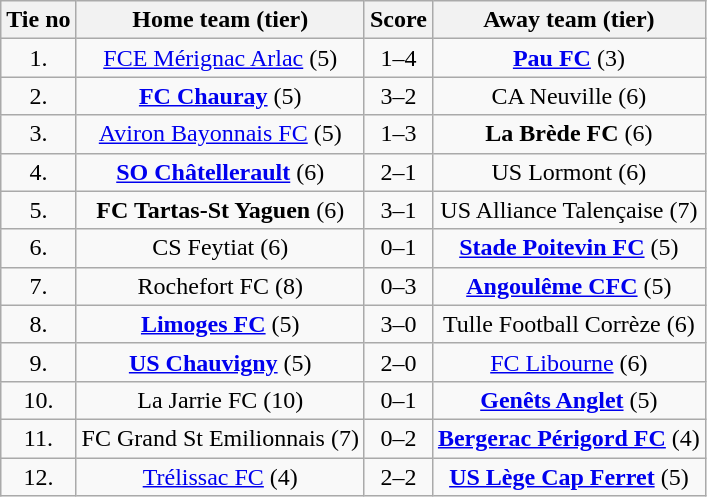<table class="wikitable" style="text-align: center">
<tr>
<th>Tie no</th>
<th>Home team (tier)</th>
<th>Score</th>
<th>Away team (tier)</th>
</tr>
<tr>
<td>1.</td>
<td><a href='#'>FCE Mérignac Arlac</a> (5)</td>
<td>1–4</td>
<td><strong><a href='#'>Pau FC</a></strong> (3)</td>
</tr>
<tr>
<td>2.</td>
<td><strong><a href='#'>FC Chauray</a></strong> (5)</td>
<td>3–2</td>
<td>CA Neuville (6)</td>
</tr>
<tr>
<td>3.</td>
<td><a href='#'>Aviron Bayonnais FC</a> (5)</td>
<td>1–3 </td>
<td><strong>La Brède FC</strong> (6)</td>
</tr>
<tr>
<td>4.</td>
<td><strong><a href='#'>SO Châtellerault</a></strong> (6)</td>
<td>2–1 </td>
<td>US Lormont (6)</td>
</tr>
<tr>
<td>5.</td>
<td><strong>FC Tartas-St Yaguen</strong> (6)</td>
<td>3–1 </td>
<td>US Alliance Talençaise (7)</td>
</tr>
<tr>
<td>6.</td>
<td>CS Feytiat (6)</td>
<td>0–1</td>
<td><strong><a href='#'>Stade Poitevin FC</a></strong> (5)</td>
</tr>
<tr>
<td>7.</td>
<td>Rochefort FC (8)</td>
<td>0–3</td>
<td><strong><a href='#'>Angoulême CFC</a></strong> (5)</td>
</tr>
<tr>
<td>8.</td>
<td><strong><a href='#'>Limoges FC</a></strong> (5)</td>
<td>3–0</td>
<td>Tulle Football Corrèze (6)</td>
</tr>
<tr>
<td>9.</td>
<td><strong><a href='#'>US Chauvigny</a></strong> (5)</td>
<td>2–0</td>
<td><a href='#'>FC Libourne</a> (6)</td>
</tr>
<tr>
<td>10.</td>
<td>La Jarrie FC (10)</td>
<td>0–1</td>
<td><strong><a href='#'>Genêts Anglet</a></strong> (5)</td>
</tr>
<tr>
<td>11.</td>
<td>FC Grand St Emilionnais (7)</td>
<td>0–2</td>
<td><strong><a href='#'>Bergerac Périgord FC</a></strong> (4)</td>
</tr>
<tr>
<td>12.</td>
<td><a href='#'>Trélissac FC</a> (4)</td>
<td>2–2 </td>
<td><strong><a href='#'>US Lège Cap Ferret</a></strong> (5)</td>
</tr>
</table>
